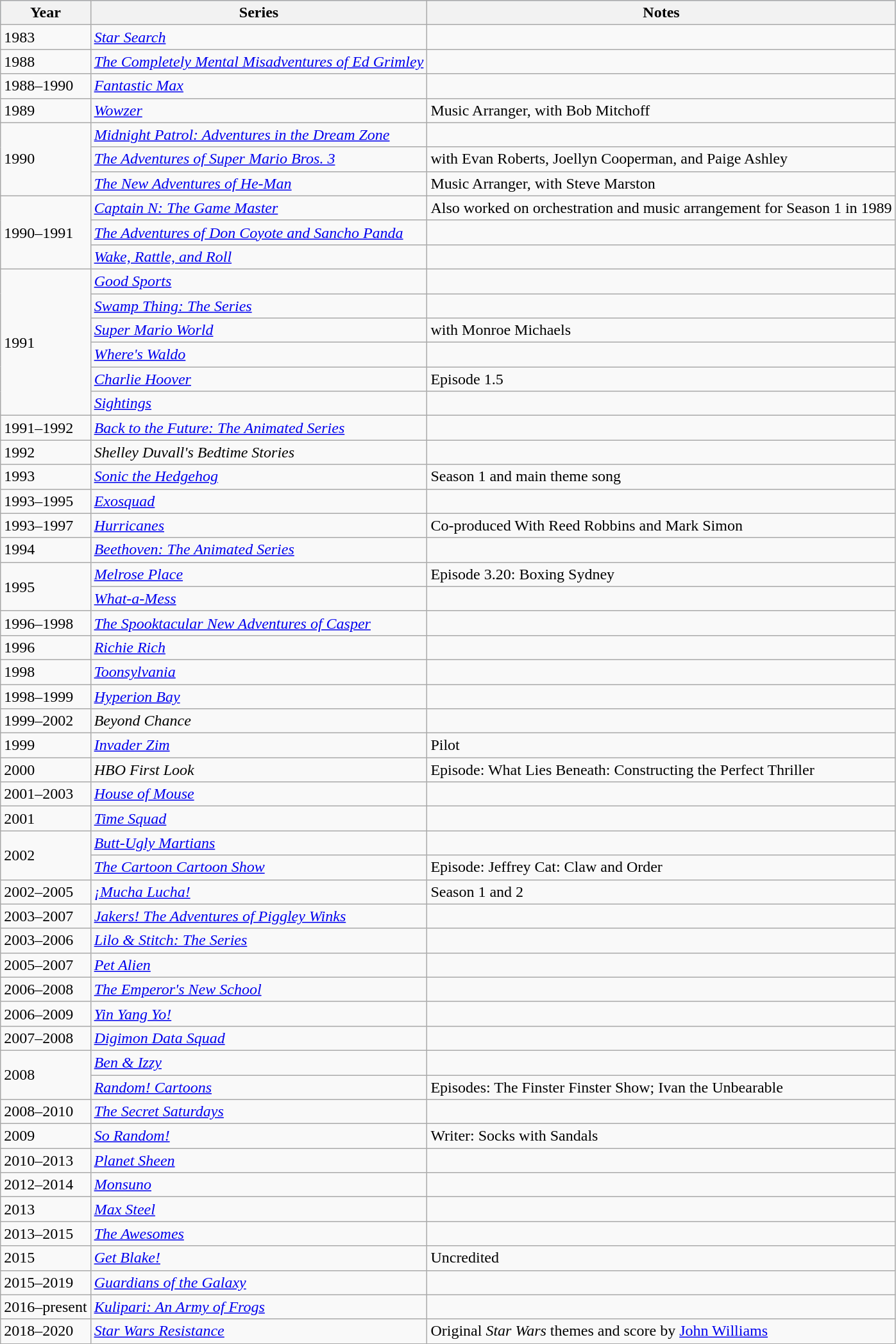<table class="wikitable">
<tr style="background:#b0c4de; text-align:center;">
<th>Year</th>
<th>Series</th>
<th>Notes</th>
</tr>
<tr>
<td>1983</td>
<td><em><a href='#'>Star Search</a></em></td>
<td></td>
</tr>
<tr>
<td>1988</td>
<td><em><a href='#'>The Completely Mental Misadventures of Ed Grimley</a></em></td>
<td></td>
</tr>
<tr>
<td>1988–1990</td>
<td><em><a href='#'>Fantastic Max</a></em></td>
<td></td>
</tr>
<tr>
<td>1989</td>
<td><em><a href='#'>Wowzer</a></em></td>
<td>Music Arranger, with Bob Mitchoff</td>
</tr>
<tr>
<td rowspan="3">1990</td>
<td><em><a href='#'>Midnight Patrol: Adventures in the Dream Zone</a></em></td>
</tr>
<tr>
<td><em><a href='#'>The Adventures of Super Mario Bros. 3</a></em></td>
<td>with Evan Roberts, Joellyn Cooperman, and Paige Ashley</td>
</tr>
<tr>
<td><em><a href='#'>The New Adventures of He-Man</a></em></td>
<td>Music Arranger, with Steve Marston</td>
</tr>
<tr>
<td rowspan="3">1990–1991</td>
<td><em><a href='#'>Captain N: The Game Master</a></em></td>
<td>Also worked on orchestration and music arrangement for Season 1 in 1989</td>
</tr>
<tr>
<td><em><a href='#'>The Adventures of Don Coyote and Sancho Panda</a></em></td>
<td></td>
</tr>
<tr>
<td><em><a href='#'>Wake, Rattle, and Roll</a></em></td>
<td></td>
</tr>
<tr>
<td rowspan="6">1991</td>
<td><em><a href='#'>Good Sports</a></em></td>
<td></td>
</tr>
<tr>
<td><em><a href='#'>Swamp Thing: The Series</a></em></td>
<td></td>
</tr>
<tr>
<td><em><a href='#'>Super Mario World</a></em></td>
<td>with Monroe Michaels</td>
</tr>
<tr>
<td><em><a href='#'>Where's Waldo</a></em></td>
<td></td>
</tr>
<tr>
<td><em><a href='#'>Charlie Hoover</a></em></td>
<td>Episode 1.5</td>
</tr>
<tr>
<td><a href='#'><em>Sightings</em></a></td>
<td></td>
</tr>
<tr>
<td rowspan="1">1991–1992</td>
<td><em><a href='#'>Back to the Future: The Animated Series</a></em></td>
<td></td>
</tr>
<tr>
<td>1992</td>
<td><em>Shelley Duvall's Bedtime Stories</em></td>
<td></td>
</tr>
<tr>
<td>1993</td>
<td><em><a href='#'>Sonic the Hedgehog</a></em></td>
<td>Season 1 and main theme song</td>
</tr>
<tr>
<td>1993–1995</td>
<td><em><a href='#'>Exosquad</a></em></td>
<td></td>
</tr>
<tr>
<td>1993–1997</td>
<td><em><a href='#'>Hurricanes</a></em></td>
<td>Co-produced With Reed Robbins and Mark Simon</td>
</tr>
<tr>
<td>1994</td>
<td><em><a href='#'>Beethoven: The Animated Series</a></em></td>
<td></td>
</tr>
<tr>
<td rowspan="2">1995</td>
<td><em><a href='#'>Melrose Place</a></em></td>
<td>Episode 3.20: Boxing Sydney</td>
</tr>
<tr>
<td><em><a href='#'>What-a-Mess</a></em></td>
<td></td>
</tr>
<tr>
<td>1996–1998</td>
<td><em><a href='#'>The Spooktacular New Adventures of Casper</a></em></td>
<td></td>
</tr>
<tr>
<td>1996</td>
<td><em><a href='#'>Richie Rich</a></em></td>
<td></td>
</tr>
<tr>
<td>1998</td>
<td><em><a href='#'>Toonsylvania</a></em></td>
<td></td>
</tr>
<tr>
<td>1998–1999</td>
<td><em><a href='#'>Hyperion Bay</a></em></td>
<td></td>
</tr>
<tr>
<td>1999–2002</td>
<td><em>Beyond Chance</em></td>
<td></td>
</tr>
<tr>
<td>1999</td>
<td><em><a href='#'>Invader Zim</a></em></td>
<td>Pilot</td>
</tr>
<tr>
<td>2000</td>
<td><em>HBO First Look</em></td>
<td>Episode: What Lies Beneath: Constructing the Perfect Thriller</td>
</tr>
<tr>
<td>2001–2003</td>
<td><em><a href='#'>House of Mouse</a></em></td>
<td></td>
</tr>
<tr>
<td>2001</td>
<td><em><a href='#'>Time Squad</a></em></td>
<td></td>
</tr>
<tr>
<td rowspan="2">2002</td>
<td><em><a href='#'>Butt-Ugly Martians</a></em></td>
<td></td>
</tr>
<tr>
<td><a href='#'><em>The Cartoon Cartoon Show</em></a></td>
<td>Episode: Jeffrey Cat: Claw and Order</td>
</tr>
<tr>
<td>2002–2005</td>
<td><em><a href='#'>¡Mucha Lucha!</a></em></td>
<td>Season 1 and 2</td>
</tr>
<tr>
<td>2003–2007</td>
<td><em><a href='#'>Jakers! The Adventures of Piggley Winks</a></em></td>
<td></td>
</tr>
<tr>
<td>2003–2006</td>
<td><em><a href='#'>Lilo & Stitch: The Series</a></em></td>
<td></td>
</tr>
<tr>
<td>2005–2007</td>
<td><em><a href='#'>Pet Alien</a></em></td>
<td></td>
</tr>
<tr>
<td>2006–2008</td>
<td><em><a href='#'>The Emperor's New School</a></em></td>
<td></td>
</tr>
<tr>
<td>2006–2009</td>
<td><em><a href='#'>Yin Yang Yo!</a></em></td>
<td></td>
</tr>
<tr>
<td>2007–2008</td>
<td><a href='#'><em>Digimon Data Squad</em></a></td>
<td></td>
</tr>
<tr>
<td rowspan="2">2008</td>
<td><em><a href='#'>Ben & Izzy</a></em></td>
<td></td>
</tr>
<tr>
<td><em><a href='#'>Random! Cartoons</a></em></td>
<td>Episodes: The Finster Finster Show; Ivan the Unbearable</td>
</tr>
<tr>
<td>2008–2010</td>
<td><em><a href='#'>The Secret Saturdays</a></em></td>
<td></td>
</tr>
<tr>
<td>2009</td>
<td><em><a href='#'>So Random!</a></em></td>
<td>Writer: Socks with Sandals</td>
</tr>
<tr>
<td>2010–2013</td>
<td><em><a href='#'>Planet Sheen</a></em></td>
<td></td>
</tr>
<tr>
<td>2012–2014</td>
<td><em><a href='#'>Monsuno</a></em></td>
<td></td>
</tr>
<tr>
<td>2013</td>
<td><em><a href='#'>Max Steel</a></em></td>
<td></td>
</tr>
<tr>
<td>2013–2015</td>
<td><em><a href='#'>The Awesomes</a></em></td>
<td></td>
</tr>
<tr>
<td>2015</td>
<td><em><a href='#'>Get Blake!</a></em></td>
<td>Uncredited</td>
</tr>
<tr>
<td>2015–2019</td>
<td><a href='#'><em>Guardians of the Galaxy</em></a></td>
<td></td>
</tr>
<tr>
<td>2016–present</td>
<td><em><a href='#'>Kulipari: An Army of Frogs</a></em></td>
<td></td>
</tr>
<tr>
<td>2018–2020</td>
<td><em><a href='#'>Star Wars Resistance</a></em></td>
<td>Original <em>Star Wars</em> themes and score by <a href='#'>John Williams</a></td>
</tr>
</table>
